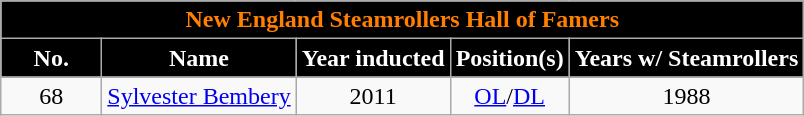<table class="wikitable sortable">
<tr>
<td colspan="5"  style="background:black; color:#ff7f00; text-align:center;"><strong>New England Steamrollers Hall of Famers</strong></td>
</tr>
<tr>
<th style="width:60px; background:black; color:white;">No.</th>
<th style="background: black; color: white">Name</th>
<th style="background: black; color: white">Year inducted</th>
<th style="background: black; color: white">Position(s)</th>
<th style="background: black; color: white">Years w/ Steamrollers</th>
</tr>
<tr>
<td style="text-align:center;">68</td>
<td><a href='#'>Sylvester Bembery</a></td>
<td style="text-align:center;">2011</td>
<td style="text-align:center;"><a href='#'>OL</a>/<a href='#'>DL</a></td>
<td style="text-align:center;">1988</td>
</tr>
</table>
